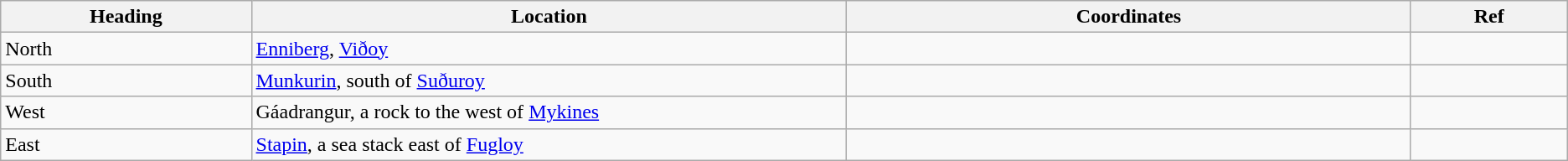<table class="wikitable">
<tr>
<th width="8%">Heading</th>
<th width="19%">Location</th>
<th width="18%" class="unsortable">Coordinates</th>
<th width="5%" class="unsortable">Ref</th>
</tr>
<tr class="vcard">
<td>North</td>
<td class="fn org"><a href='#'>Enniberg</a>, <a href='#'>Viðoy</a></td>
<td></td>
<td align="center"></td>
</tr>
<tr class="vcard">
<td>South</td>
<td class="fn org"><a href='#'>Munkurin</a>, south of <a href='#'>Suðuroy</a></td>
<td></td>
<td align="center"></td>
</tr>
<tr class="vcard">
<td>West</td>
<td class="fn org">Gáadrangur, a rock to the west of <a href='#'>Mykines</a></td>
<td></td>
<td align="center"></td>
</tr>
<tr class="vcard">
<td>East</td>
<td class="fn org"><a href='#'>Stapin</a>, a sea stack east of <a href='#'>Fugloy</a></td>
<td></td>
<td align="center"></td>
</tr>
</table>
